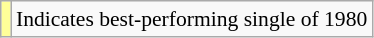<table class="wikitable" style="font-size:90%;">
<tr>
<td style="background-color:#FFFF99"></td>
<td>Indicates best-performing single of 1980</td>
</tr>
</table>
